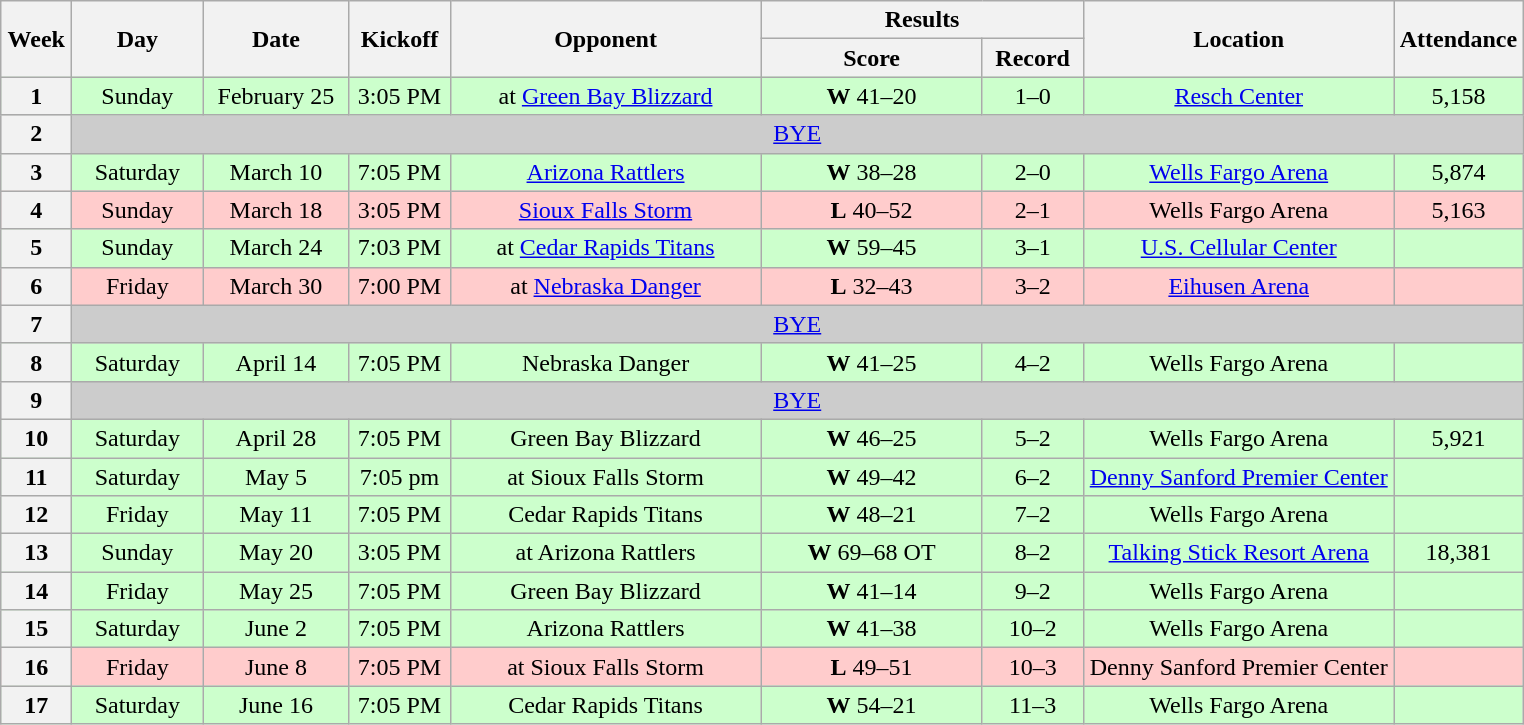<table class="wikitable">
<tr>
<th rowspan="2" width="40">Week</th>
<th rowspan="2" width="80">Day</th>
<th rowspan="2" width="90">Date</th>
<th rowspan="2" width="60">Kickoff</th>
<th rowspan="2" width="200">Opponent</th>
<th colspan="2" width="200">Results</th>
<th rowspan="2" width="200">Location</th>
<th rowspan="2" width="60">Attendance</th>
</tr>
<tr>
<th width="140">Score</th>
<th width="60">Record</th>
</tr>
<tr align="center" bgcolor="#CCFFCC">
<th>1</th>
<td>Sunday</td>
<td>February 25</td>
<td>3:05 PM</td>
<td>at <a href='#'>Green Bay Blizzard</a></td>
<td><strong>W</strong> 41–20</td>
<td>1–0</td>
<td><a href='#'>Resch Center</a></td>
<td>5,158</td>
</tr>
<tr align="center" bgcolor="#CCCCCC">
<th>2</th>
<td colSpan=8><a href='#'>BYE</a></td>
</tr>
<tr align="center" bgcolor="#CCFFCC">
<th>3</th>
<td>Saturday</td>
<td>March 10</td>
<td>7:05 PM</td>
<td><a href='#'>Arizona Rattlers</a></td>
<td><strong>W</strong> 38–28</td>
<td>2–0</td>
<td><a href='#'>Wells Fargo Arena</a></td>
<td>5,874</td>
</tr>
<tr align="center" bgcolor= "#FFCCCC">
<th>4</th>
<td>Sunday</td>
<td>March 18</td>
<td>3:05 PM</td>
<td><a href='#'>Sioux Falls Storm</a></td>
<td><strong>L</strong> 40–52</td>
<td>2–1</td>
<td Wells Fargo Arena (Des Moines, Iowa)>Wells Fargo Arena</td>
<td>5,163</td>
</tr>
<tr align="center" bgcolor= "#CCFFCC">
<th>5</th>
<td>Sunday</td>
<td>March 24</td>
<td>7:03 PM</td>
<td>at <a href='#'>Cedar Rapids Titans</a></td>
<td><strong>W</strong> 59–45</td>
<td>3–1</td>
<td><a href='#'>U.S. Cellular Center</a></td>
<td></td>
</tr>
<tr align="center" bgcolor= "#FFCCCC">
<th>6</th>
<td>Friday</td>
<td>March 30</td>
<td>7:00 PM</td>
<td>at <a href='#'>Nebraska Danger</a></td>
<td><strong>L</strong> 32–43</td>
<td>3–2</td>
<td><a href='#'>Eihusen Arena</a></td>
<td></td>
</tr>
<tr align="center" bgcolor="#CCCCCC">
<th>7</th>
<td colSpan=8><a href='#'>BYE</a></td>
</tr>
<tr align="center" bgcolor="#CCFFCC">
<th>8</th>
<td>Saturday</td>
<td>April 14</td>
<td>7:05 PM</td>
<td>Nebraska Danger</td>
<td><strong>W</strong> 41–25</td>
<td>4–2</td>
<td>Wells Fargo Arena</td>
<td></td>
</tr>
<tr align="center" bgcolor= "#CCCCCC">
<th>9</th>
<td colSpan=8><a href='#'>BYE</a></td>
</tr>
<tr align="center" bgcolor="#CCFFCC">
<th>10</th>
<td>Saturday</td>
<td>April 28</td>
<td>7:05 PM</td>
<td>Green Bay Blizzard</td>
<td><strong>W</strong> 46–25</td>
<td>5–2</td>
<td>Wells Fargo Arena</td>
<td>5,921</td>
</tr>
<tr align="center" bgcolor= "#CCFFCC">
<th>11</th>
<td>Saturday</td>
<td>May 5</td>
<td>7:05 pm</td>
<td>at Sioux Falls Storm</td>
<td><strong>W</strong> 49–42</td>
<td>6–2</td>
<td><a href='#'>Denny Sanford Premier Center</a></td>
<td></td>
</tr>
<tr align="center"  bgcolor="#CCFFCC">
<th>12</th>
<td>Friday</td>
<td>May 11</td>
<td>7:05 PM</td>
<td>Cedar Rapids Titans</td>
<td><strong>W</strong> 48–21</td>
<td>7–2</td>
<td>Wells Fargo Arena</td>
<td></td>
</tr>
<tr align="center" bgcolor= "#CCFFCC">
<th>13</th>
<td>Sunday</td>
<td>May 20</td>
<td>3:05 PM</td>
<td>at Arizona Rattlers</td>
<td><strong>W</strong> 69–68 OT</td>
<td>8–2</td>
<td><a href='#'>Talking Stick Resort Arena</a></td>
<td>18,381</td>
</tr>
<tr align="center" bgcolor=#ccffcc>
<th>14</th>
<td>Friday</td>
<td>May 25</td>
<td>7:05 PM</td>
<td>Green Bay Blizzard</td>
<td><strong>W</strong> 41–14</td>
<td>9–2</td>
<td>Wells Fargo Arena</td>
<td></td>
</tr>
<tr align="center" bgcolor= #cfc>
<th>15</th>
<td>Saturday</td>
<td>June 2</td>
<td>7:05 PM</td>
<td>Arizona Rattlers</td>
<td><strong>W</strong> 41–38</td>
<td>10–2</td>
<td>Wells Fargo Arena</td>
<td></td>
</tr>
<tr align="center" bgcolor= "#FFCCCC">
<th>16</th>
<td>Friday</td>
<td>June 8</td>
<td>7:05 PM</td>
<td>at Sioux Falls Storm</td>
<td><strong>L</strong> 49–51</td>
<td>10–3</td>
<td>Denny Sanford Premier Center</td>
<td></td>
</tr>
<tr align="center" bgcolor=#cfc>
<th>17</th>
<td>Saturday</td>
<td>June 16</td>
<td>7:05 PM</td>
<td>Cedar Rapids Titans</td>
<td><strong>W</strong> 54–21</td>
<td>11–3</td>
<td>Wells Fargo Arena</td>
<td></td>
</tr>
</table>
